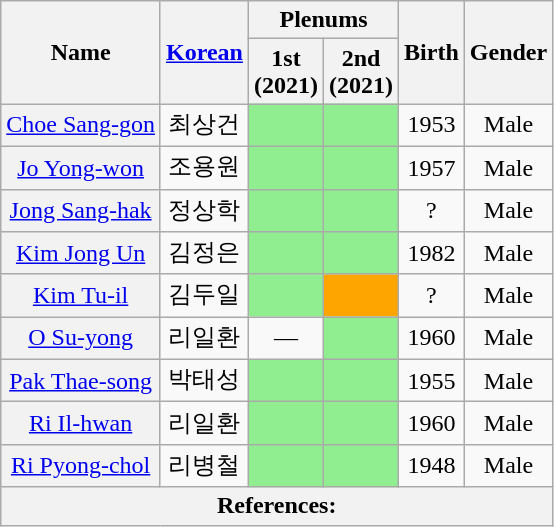<table class="wikitable sortable" style=text-align:center>
<tr>
<th rowspan="2" scope="col">Name</th>
<th rowspan="2" scope="col" class="unsortable"><a href='#'>Korean</a></th>
<th colspan="2">Plenums</th>
<th rowspan="2" scope="col">Birth</th>
<th rowspan="2" scope="col">Gender</th>
</tr>
<tr>
<th>1st<br>(2021)</th>
<th>2nd<br>(2021)</th>
</tr>
<tr>
<th scope="row" style="font-weight:normal;"><a href='#'>Choe Sang-gon</a></th>
<td>최상건</td>
<td bgcolor = LightGreen></td>
<td bgcolor = LightGreen></td>
<td>1953</td>
<td>Male</td>
</tr>
<tr>
<th scope="row" style="font-weight:normal;"><a href='#'>Jo Yong-won</a></th>
<td>조용원</td>
<td bgcolor = LightGreen></td>
<td bgcolor = LightGreen></td>
<td>1957</td>
<td>Male</td>
</tr>
<tr>
<th scope="row" style="font-weight:normal;"><a href='#'>Jong Sang-hak</a></th>
<td>정상학</td>
<td bgcolor = LightGreen></td>
<td bgcolor = LightGreen></td>
<td>?</td>
<td>Male</td>
</tr>
<tr>
<th scope="row" style="font-weight:normal;"><a href='#'>Kim Jong Un</a></th>
<td>김정은</td>
<td bgcolor = LightGreen></td>
<td bgcolor = LightGreen></td>
<td>1982</td>
<td>Male</td>
</tr>
<tr>
<th scope="row" style="font-weight:normal;"><a href='#'>Kim Tu-il</a></th>
<td>김두일</td>
<td bgcolor = LightGreen></td>
<td bgcolor = Orange></td>
<td>?</td>
<td>Male</td>
</tr>
<tr>
<th scope="row" style="font-weight:normal;"><a href='#'>O Su-yong</a></th>
<td>리일환</td>
<td>—</td>
<td bgcolor = LightGreen></td>
<td>1960</td>
<td>Male</td>
</tr>
<tr>
<th scope="row" style="font-weight:normal;"><a href='#'>Pak Thae-song</a></th>
<td>박태성</td>
<td bgcolor = LightGreen></td>
<td bgcolor = LightGreen></td>
<td>1955</td>
<td>Male</td>
</tr>
<tr>
<th scope="row" style="font-weight:normal;"><a href='#'>Ri Il-hwan</a></th>
<td>리일환</td>
<td bgcolor = LightGreen></td>
<td bgcolor = LightGreen></td>
<td>1960</td>
<td>Male</td>
</tr>
<tr>
<th scope="row" style="font-weight:normal;"><a href='#'>Ri Pyong-chol</a></th>
<td>리병철</td>
<td bgcolor = LightGreen></td>
<td bgcolor = LightGreen></td>
<td>1948</td>
<td>Male</td>
</tr>
<tr class=sortbottom>
<th colspan = "11" align = left><strong>References:</strong><br></th>
</tr>
</table>
